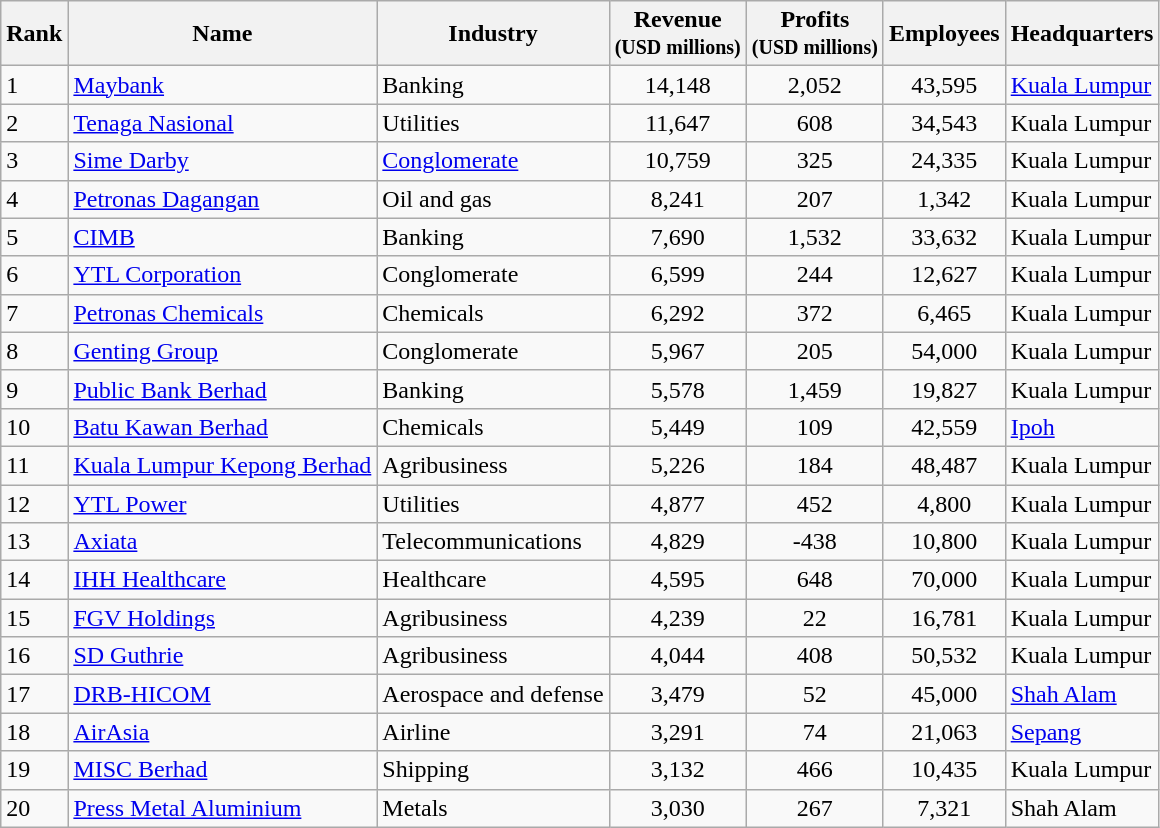<table class="wikitable sortable">
<tr>
<th>Rank</th>
<th>Name</th>
<th>Industry</th>
<th>Revenue<br><small>(USD millions)</small></th>
<th>Profits<br><small>(USD millions)</small></th>
<th>Employees</th>
<th>Headquarters</th>
</tr>
<tr>
<td>1</td>
<td><a href='#'>Maybank</a></td>
<td>Banking</td>
<td style="text-align:center;">14,148</td>
<td style="text-align:center;">2,052</td>
<td style="text-align:center;">43,595</td>
<td><a href='#'>Kuala Lumpur</a></td>
</tr>
<tr>
<td>2</td>
<td><a href='#'>Tenaga Nasional</a></td>
<td>Utilities</td>
<td style="text-align:center;">11,647</td>
<td style="text-align:center;">608</td>
<td style="text-align:center;">34,543</td>
<td>Kuala Lumpur</td>
</tr>
<tr>
<td>3</td>
<td><a href='#'>Sime Darby</a></td>
<td><a href='#'>Conglomerate</a></td>
<td style="text-align:center;">10,759</td>
<td style="text-align:center;">325</td>
<td style="text-align:center;">24,335</td>
<td>Kuala Lumpur</td>
</tr>
<tr>
<td>4</td>
<td><a href='#'>Petronas Dagangan</a></td>
<td>Oil and gas</td>
<td style="text-align:center;">8,241</td>
<td style="text-align:center;">207</td>
<td style="text-align:center;">1,342</td>
<td>Kuala Lumpur</td>
</tr>
<tr>
<td>5</td>
<td><a href='#'>CIMB</a></td>
<td>Banking</td>
<td style="text-align:center;">7,690</td>
<td style="text-align:center;">1,532</td>
<td style="text-align:center;">33,632</td>
<td>Kuala Lumpur</td>
</tr>
<tr>
<td>6</td>
<td><a href='#'>YTL Corporation</a></td>
<td>Conglomerate</td>
<td style="text-align:center;">6,599</td>
<td style="text-align:center;">244</td>
<td style="text-align:center;">12,627</td>
<td>Kuala Lumpur</td>
</tr>
<tr>
<td>7</td>
<td><a href='#'>Petronas Chemicals</a></td>
<td>Chemicals</td>
<td style="text-align:center;">6,292</td>
<td style="text-align:center;">372</td>
<td style="text-align:center;">6,465</td>
<td>Kuala Lumpur</td>
</tr>
<tr>
<td>8</td>
<td><a href='#'>Genting Group</a></td>
<td>Conglomerate</td>
<td style="text-align:center;">5,967</td>
<td style="text-align:center;">205</td>
<td style="text-align:center;">54,000</td>
<td>Kuala Lumpur</td>
</tr>
<tr>
<td>9</td>
<td><a href='#'>Public Bank Berhad</a></td>
<td>Banking</td>
<td style="text-align:center;">5,578</td>
<td style="text-align:center;">1,459</td>
<td style="text-align:center;">19,827</td>
<td>Kuala Lumpur</td>
</tr>
<tr>
<td>10</td>
<td><a href='#'>Batu Kawan Berhad</a></td>
<td>Chemicals</td>
<td style="text-align:center;">5,449</td>
<td style="text-align:center;">109</td>
<td style="text-align:center;">42,559</td>
<td><a href='#'>Ipoh</a></td>
</tr>
<tr>
<td>11</td>
<td><a href='#'>Kuala Lumpur Kepong Berhad</a></td>
<td>Agribusiness</td>
<td style="text-align:center;">5,226</td>
<td style="text-align:center;">184</td>
<td style="text-align:center;">48,487</td>
<td>Kuala Lumpur</td>
</tr>
<tr>
<td>12</td>
<td><a href='#'>YTL Power</a></td>
<td>Utilities</td>
<td style="text-align:center;">4,877</td>
<td style="text-align:center;">452</td>
<td style="text-align:center;">4,800</td>
<td>Kuala Lumpur</td>
</tr>
<tr>
<td>13</td>
<td><a href='#'>Axiata</a></td>
<td>Telecommunications</td>
<td style="text-align:center;">4,829</td>
<td style="text-align:center;">-438</td>
<td style="text-align:center;">10,800</td>
<td>Kuala Lumpur</td>
</tr>
<tr>
<td>14</td>
<td><a href='#'>IHH Healthcare</a></td>
<td>Healthcare</td>
<td style="text-align:center;">4,595</td>
<td style="text-align:center;">648</td>
<td style="text-align:center;">70,000</td>
<td>Kuala Lumpur</td>
</tr>
<tr>
<td>15</td>
<td><a href='#'>FGV Holdings</a></td>
<td>Agribusiness</td>
<td style="text-align:center;">4,239</td>
<td style="text-align:center;">22</td>
<td style="text-align:center;">16,781</td>
<td>Kuala Lumpur</td>
</tr>
<tr>
<td>16</td>
<td><a href='#'>SD Guthrie</a></td>
<td>Agribusiness</td>
<td style="text-align:center;">4,044</td>
<td style="text-align:center;">408</td>
<td style="text-align:center;">50,532</td>
<td>Kuala Lumpur</td>
</tr>
<tr>
<td>17</td>
<td><a href='#'>DRB-HICOM</a></td>
<td>Aerospace and defense</td>
<td style="text-align:center;">3,479</td>
<td style="text-align:center;">52</td>
<td style="text-align:center;">45,000</td>
<td><a href='#'>Shah Alam</a></td>
</tr>
<tr>
<td>18</td>
<td><a href='#'>AirAsia</a></td>
<td>Airline</td>
<td style="text-align:center;">3,291</td>
<td style="text-align:center;">74</td>
<td style="text-align:center;">21,063</td>
<td><a href='#'>Sepang</a></td>
</tr>
<tr>
<td>19</td>
<td><a href='#'>MISC Berhad</a></td>
<td>Shipping</td>
<td style="text-align:center;">3,132</td>
<td style="text-align:center;">466</td>
<td style="text-align:center;">10,435</td>
<td>Kuala Lumpur</td>
</tr>
<tr>
<td>20</td>
<td><a href='#'>Press Metal Aluminium</a></td>
<td>Metals</td>
<td style="text-align:center;">3,030</td>
<td style="text-align:center;">267</td>
<td style="text-align:center;">7,321</td>
<td>Shah Alam</td>
</tr>
</table>
